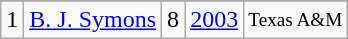<table class="wikitable">
<tr>
</tr>
<tr>
<td>1</td>
<td><a href='#'>B. J. Symons</a></td>
<td><abbr>8</abbr></td>
<td><a href='#'>2003</a></td>
<td style="font-size:80%;">Texas A&M</td>
</tr>
</table>
